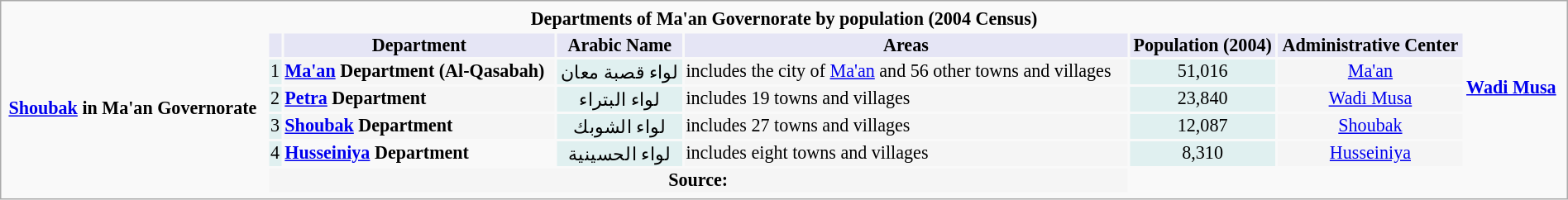<table class="infobox" style="text-align:left; width:100%; font-size:92%">
<tr>
<th align=center colspan=11>Departments of Ma'an Governorate by population (2004 Census)</th>
</tr>
<tr>
<th rowspan=27 width:200><br><br><br><strong><a href='#'>Shoubak</a> in Ma'an Governorate</strong> <br></th>
<th align=center style="background:#e5e5f5;"></th>
<th align=center style="background:#e5e5f5;">Department</th>
<th align=center style="background:#e5e5f5;">Arabic Name</th>
<th align=center style="background:#e5e5f5;">Areas</th>
<th align=center style="background:#e5e5f5;">Population (2004) </th>
<th align=center style="background:#e5e5f5;">Administrative Center</th>
<th rowspan=23 width:150><br><br> <a href='#'>Wadi Musa</a> <br></th>
</tr>
<tr>
<td align=center style="background:#e0f0f0;">1</td>
<td align=left style="background:#f5f5f5;"><strong><a href='#'>Ma'an</a> Department (Al-Qasabah)</strong></td>
<td align=center style="background:#e0f0f0;">لواء قصبة معان</td>
<td align=left style="background:#f5f5f5;">includes the city of <a href='#'>Ma'an</a> and 56 other towns and villages</td>
<td align=center style="background:#e0f0f0;">51,016</td>
<td align=center style="background:#f5f5f5;"><a href='#'>Ma'an</a></td>
</tr>
<tr>
<td align=center style="background:#e0f0f0;">2</td>
<td align=left style="background:#f5f5f5;"><strong><a href='#'>Petra</a> Department</strong></td>
<td align=center style="background:#e0f0f0;">لواء البتراء</td>
<td align=left style="background:#f5f5f5;">includes 19 towns and villages</td>
<td align=center style="background:#e0f0f0;">23,840</td>
<td align=center style="background:#f5f5f5;"><a href='#'>Wadi Musa</a></td>
</tr>
<tr>
<td align=center style="background:#e0f0f0;">3</td>
<td align=left style="background:#f5f5f5;"><strong><a href='#'>Shoubak</a> Department</strong></td>
<td align=center style="background:#e0f0f0;">لواء الشوبك</td>
<td align=left style="background:#f5f5f5;">includes 27 towns and villages</td>
<td align=center style="background:#e0f0f0;">12,087</td>
<td align=center style="background:#f5f5f5;"><a href='#'>Shoubak</a></td>
</tr>
<tr>
<td align=center style="background:#e0f0f0;">4</td>
<td align=left><strong><a href='#'>Husseiniya</a> Department</strong></td>
<td align=center style="background:#e0f0f0;">لواء الحسينية</td>
<td align=left style="background:#f5f5f5;">includes eight towns and villages</td>
<td align=center style="background:#e0f0f0;">8,310</td>
<td align=center style="background:#f5f5f5;"><a href='#'>Husseiniya</a></td>
</tr>
<tr>
<td colspan="4" align=center style="background:#f5f5f5;"><strong>Source:</strong> </td>
</tr>
</table>
